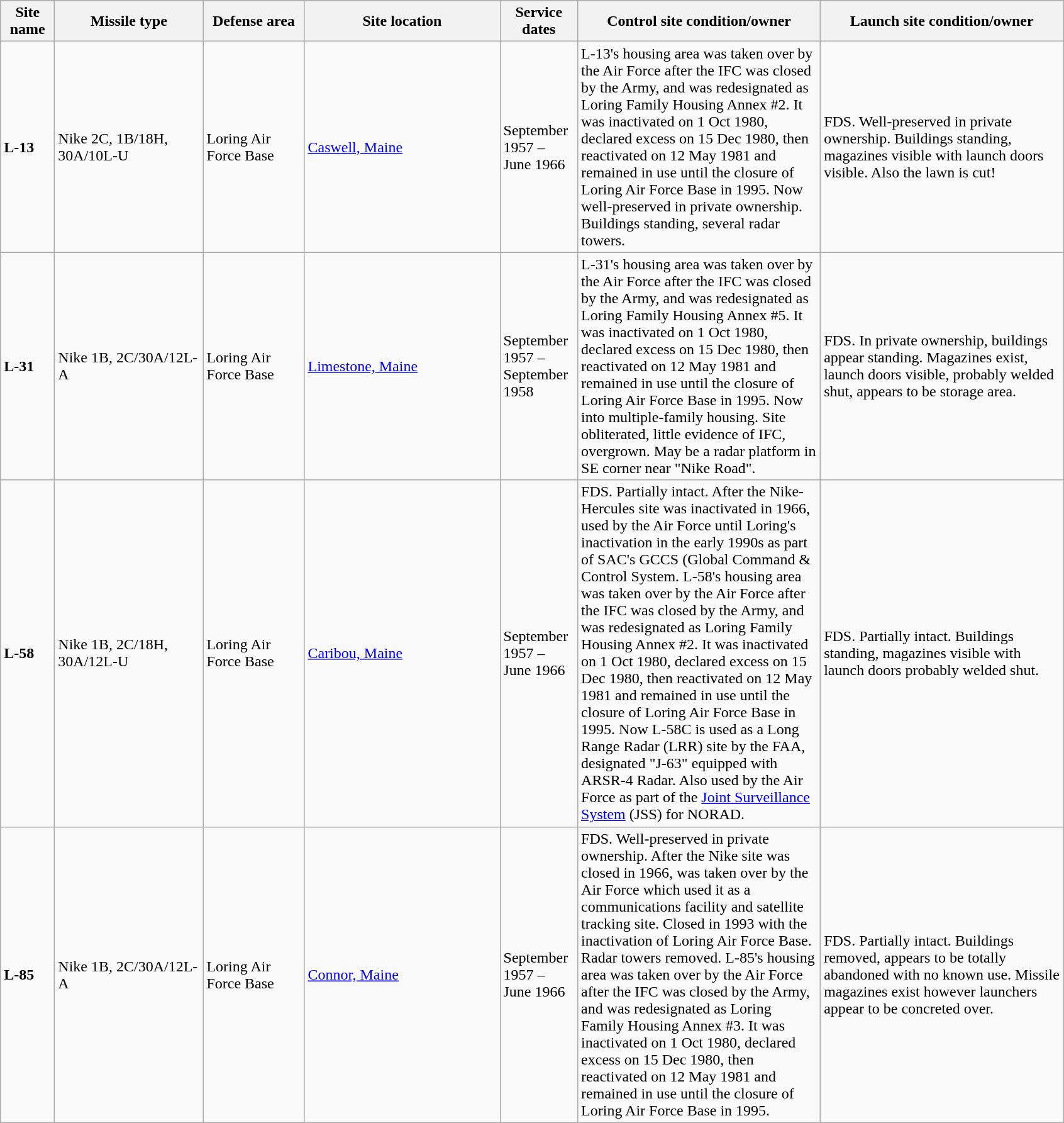<table class="wikitable sortable">
<tr>
<th scope="col" style="width:50px;">Site name</th>
<th scope="col" style="width:150px;">Missile type</th>
<th scope="col" style="width:100px;">Defense area</th>
<th scope="col" style="width:200px;">Site location</th>
<th scope="col" style="width:75px;">Service dates</th>
<th scope="col" style="width:250px;">Control site condition/owner</th>
<th scope="col" style="width:250px;">Launch site condition/owner</th>
</tr>
<tr>
<td><strong>L-13</strong></td>
<td>Nike 2C, 1B/18H, 30A/10L-U</td>
<td>Loring Air Force Base</td>
<td><a href='#'>Caswell, Maine</a></td>
<td>September 1957 – June 1966</td>
<td>L-13's housing area was taken over by the Air Force after the IFC was closed by the Army, and was redesignated as Loring Family Housing Annex #2. It was inactivated on 1 Oct 1980, declared excess on 15 Dec 1980, then reactivated on 12 May 1981 and remained in use until the closure of Loring Air Force Base in 1995. Now well-preserved in private ownership. Buildings standing, several radar towers. <br></td>
<td>FDS. Well-preserved in private ownership. Buildings standing, magazines visible with launch doors visible. Also the lawn is cut!<br></td>
</tr>
<tr>
<td><strong>L-31</strong></td>
<td>Nike 1B, 2C/30A/12L-A</td>
<td>Loring Air Force Base</td>
<td><a href='#'>Limestone, Maine</a></td>
<td>September 1957 – September 1958</td>
<td>L-31's housing area was taken over by the Air Force after the IFC was closed by the Army, and was redesignated as Loring Family Housing Annex #5. It was inactivated on 1 Oct 1980, declared excess on 15 Dec 1980, then reactivated on 12 May 1981 and remained in use until the closure of Loring Air Force Base in 1995. Now into multiple-family housing. Site obliterated, little evidence of IFC, overgrown. May be a radar platform in SE corner near "Nike Road".<br></td>
<td>FDS. In private ownership, buildings appear standing. Magazines exist, launch doors visible, probably welded shut, appears to be storage area.<br></td>
</tr>
<tr>
<td><strong>L-58</strong></td>
<td>Nike 1B, 2C/18H, 30A/12L-U</td>
<td>Loring Air Force Base</td>
<td><a href='#'>Caribou, Maine</a></td>
<td>September 1957 – June 1966</td>
<td>FDS. Partially intact. After the Nike-Hercules site was inactivated in 1966, used by the Air Force until Loring's inactivation in the early 1990s as part of SAC's GCCS (Global Command & Control System. L-58's housing area was taken over by the Air Force after the IFC was closed by the Army, and was redesignated as Loring Family Housing Annex #2. It was inactivated on 1 Oct 1980, declared excess on 15 Dec 1980, then reactivated on 12 May 1981 and remained in use until the closure of Loring Air Force Base in 1995. Now L-58C is used as a Long Range Radar (LRR) site by the FAA, designated "J-63" equipped with ARSR-4 Radar. Also used by the Air Force as part of the <a href='#'>Joint Surveillance System</a> (JSS) for NORAD.<br></td>
<td>FDS. Partially intact. Buildings standing, magazines visible with launch doors probably welded shut. <br></td>
</tr>
<tr>
<td><strong>L-85</strong></td>
<td>Nike 1B, 2C/30A/12L-A</td>
<td>Loring Air Force Base</td>
<td><a href='#'>Connor, Maine</a></td>
<td>September 1957 – June 1966</td>
<td>FDS. Well-preserved in private ownership. After the Nike site was closed in 1966, was taken over by the Air Force which used it as a communications facility and satellite tracking site. Closed in 1993 with the inactivation of Loring Air Force Base. Radar towers removed. L-85's housing area was taken over by the Air Force after the IFC was closed by the Army, and was redesignated as Loring Family Housing Annex #3. It was inactivated on 1 Oct 1980, declared excess on 15 Dec 1980, then reactivated on 12 May 1981 and remained in use until the closure of Loring Air Force Base in 1995.<br></td>
<td>FDS. Partially intact. Buildings removed, appears to be totally abandoned with no known use. Missile magazines exist however launchers appear to be concreted over. <br></td>
</tr>
</table>
